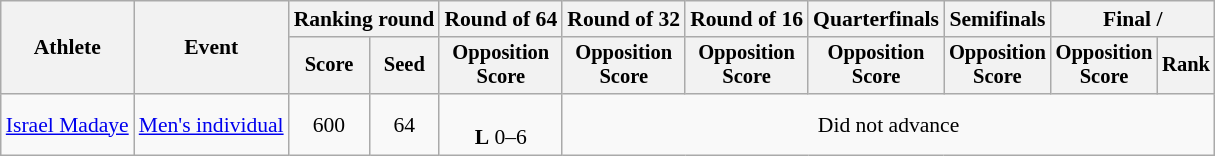<table class="wikitable" style="font-size:90%; text-align:center">
<tr>
<th rowspan=2>Athlete</th>
<th rowspan=2>Event</th>
<th colspan="2">Ranking round</th>
<th>Round of 64</th>
<th>Round of 32</th>
<th>Round of 16</th>
<th>Quarterfinals</th>
<th>Semifinals</th>
<th colspan="2">Final / </th>
</tr>
<tr style="font-size:95%">
<th>Score</th>
<th>Seed</th>
<th>Opposition<br>Score</th>
<th>Opposition<br>Score</th>
<th>Opposition<br>Score</th>
<th>Opposition<br>Score</th>
<th>Opposition<br>Score</th>
<th>Opposition<br>Score</th>
<th>Rank</th>
</tr>
<tr align=center>
<td align=left><a href='#'>Israel Madaye</a></td>
<td align=left><a href='#'>Men's individual</a></td>
<td>600</td>
<td>64</td>
<td><br><strong>L</strong> 0–6</td>
<td colspan="6">Did not advance</td>
</tr>
</table>
